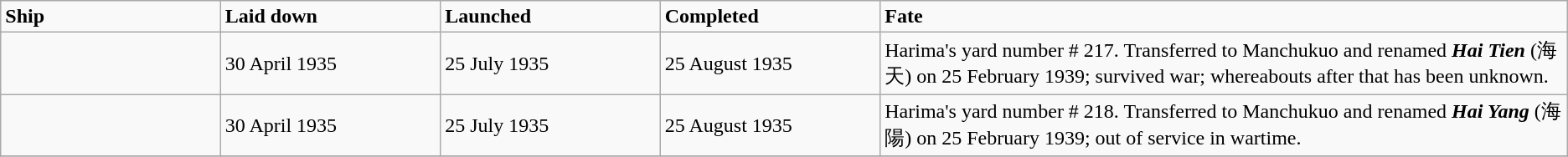<table class="wikitable">
<tr>
<td width="8%"><strong>Ship</strong></td>
<td width="8%"><strong>Laid down</strong></td>
<td width="8%"><strong>Launched</strong></td>
<td width="8%"><strong>Completed</strong></td>
<td width="25%"><strong>Fate</strong></td>
</tr>
<tr>
<td></td>
<td>30 April 1935</td>
<td>25 July 1935</td>
<td>25 August 1935</td>
<td>Harima's yard number # 217. Transferred to Manchukuo and renamed <strong><em>Hai Tien</em></strong> (海天) on 25 February 1939; survived war; whereabouts after that has been unknown.</td>
</tr>
<tr>
<td></td>
<td>30 April 1935</td>
<td>25 July 1935</td>
<td>25 August 1935</td>
<td>Harima's yard number # 218. Transferred to Manchukuo and renamed <strong><em>Hai Yang</em></strong> (海陽) on 25 February 1939; out of service in wartime.</td>
</tr>
<tr>
</tr>
</table>
